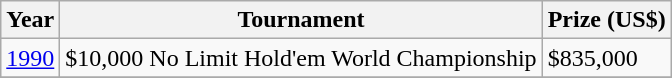<table class="wikitable">
<tr>
<th>Year</th>
<th>Tournament</th>
<th>Prize (US$)</th>
</tr>
<tr>
<td><a href='#'>1990</a></td>
<td>$10,000 No Limit Hold'em World Championship</td>
<td>$835,000</td>
</tr>
<tr>
</tr>
</table>
